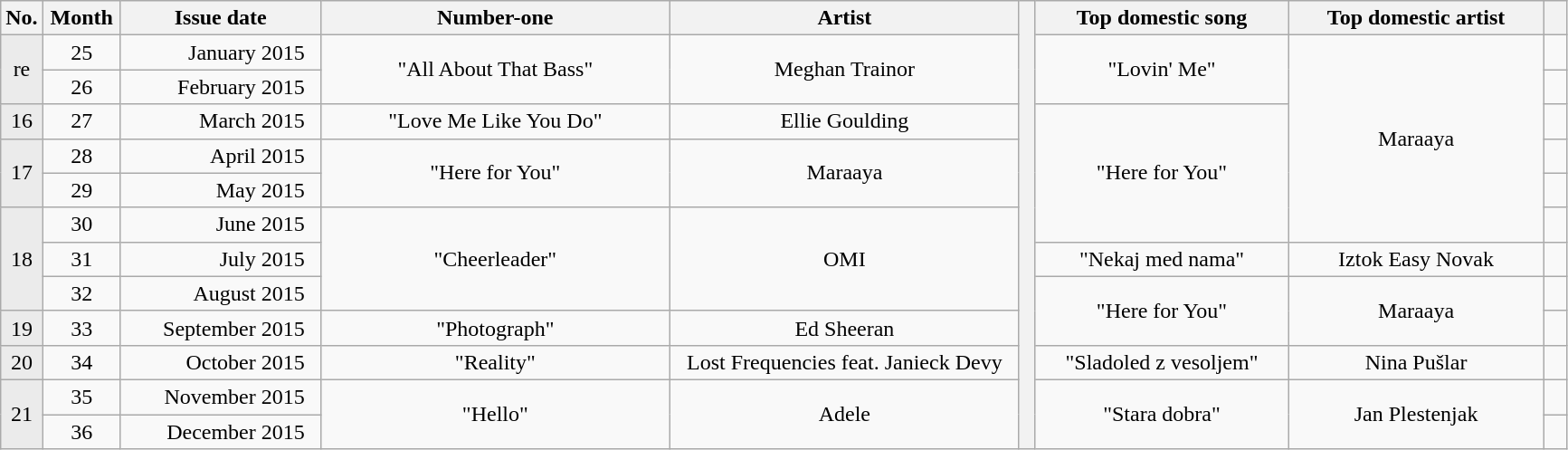<table class="wikitable plainrowheaders" border-collapse:collapse;" text-align:center;">
<tr>
<th width=20>No.</th>
<th width=50>Month</th>
<th width=140>Issue date</th>
<th width=250>Number-one</th>
<th width=250>Artist</th>
<th rowspan=13> </th>
<th width=180>Top domestic song</th>
<th width=180>Top domestic artist</th>
<th width=10></th>
</tr>
<tr align=center>
<td bgcolor=#EBEBEB align=center rowspan=2>re</td>
<td align=center>25</td>
<td align=right>January 2015  </td>
<td rowspan=2>"All About That Bass"</td>
<td rowspan=2>Meghan Trainor</td>
<td rowspan=2>"Lovin' Me"</td>
<td rowspan=6>Maraaya</td>
<td></td>
</tr>
<tr align=center>
<td align=center>26</td>
<td align=right>February 2015  </td>
<td></td>
</tr>
<tr align=center>
<td bgcolor=#EBEBEB align=center>16</td>
<td align=center>27</td>
<td align=right>March 2015  </td>
<td>"Love Me Like You Do"</td>
<td>Ellie Goulding</td>
<td rowspan=4>"Here for You"</td>
<td></td>
</tr>
<tr align=center>
<td bgcolor=#EBEBEB align=center rowspan=2>17</td>
<td align=center>28</td>
<td align=right>April 2015  </td>
<td rowspan=2>"Here for You"</td>
<td rowspan=2>Maraaya</td>
<td></td>
</tr>
<tr align=center>
<td align=center>29</td>
<td align=right>May 2015  </td>
<td></td>
</tr>
<tr align=center>
<td bgcolor=#EBEBEB align=center rowspan=3>18</td>
<td align=center>30</td>
<td align=right>June 2015  </td>
<td rowspan=3>"Cheerleader"</td>
<td rowspan=3>OMI</td>
<td></td>
</tr>
<tr align=center>
<td align=center>31</td>
<td align=right>July 2015  </td>
<td>"Nekaj med nama"</td>
<td>Iztok Easy Novak</td>
<td></td>
</tr>
<tr align=center>
<td align=center>32</td>
<td align=right>August 2015  </td>
<td rowspan=2>"Here for You"</td>
<td rowspan=2>Maraaya</td>
<td></td>
</tr>
<tr align=center>
<td bgcolor=#EBEBEB align=center>19</td>
<td align=center>33</td>
<td align=right>September 2015  </td>
<td>"Photograph"</td>
<td>Ed Sheeran</td>
<td></td>
</tr>
<tr align=center>
<td bgcolor=#EBEBEB align=center>20</td>
<td align=center>34</td>
<td align=right>October 2015  </td>
<td>"Reality"</td>
<td>Lost Frequencies feat. Janieck Devy</td>
<td>"Sladoled z vesoljem"</td>
<td>Nina Pušlar</td>
<td></td>
</tr>
<tr align=center>
<td bgcolor=#EBEBEB align=center rowspan=2>21</td>
<td align=center>35</td>
<td align=right>November 2015  </td>
<td rowspan=2>"Hello"</td>
<td rowspan=2>Adele</td>
<td rowspan=2>"Stara dobra"</td>
<td rowspan=2>Jan Plestenjak</td>
<td></td>
</tr>
<tr align=center>
<td align=center>36</td>
<td align=right>December 2015  </td>
<td></td>
</tr>
</table>
